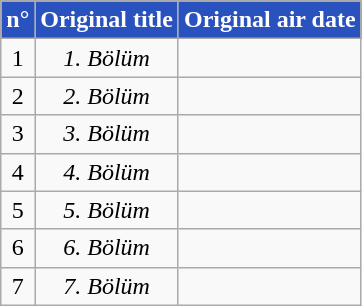<table class="wikitable" style="text-align:center">
<tr>
<th style="background:#2A52BE; color:#ffffff;">n°</th>
<th style="background:#2A52BE; color:#ffffff;">Original title</th>
<th style="background:#2A52BE; color:#ffffff;">Original air date</th>
</tr>
<tr>
<td>1</td>
<td><em>1. Bölüm</em></td>
<td></td>
</tr>
<tr>
<td>2</td>
<td><em>2. Bölüm</em></td>
<td></td>
</tr>
<tr>
<td>3</td>
<td><em>3. Bölüm</em></td>
<td></td>
</tr>
<tr>
<td>4</td>
<td><em>4. Bölüm</em></td>
<td></td>
</tr>
<tr>
<td>5</td>
<td><em>5. Bölüm</em></td>
<td></td>
</tr>
<tr>
<td>6</td>
<td><em>6. Bölüm</em></td>
<td></td>
</tr>
<tr>
<td>7</td>
<td><em>7. Bölüm</em></td>
<td></td>
</tr>
</table>
